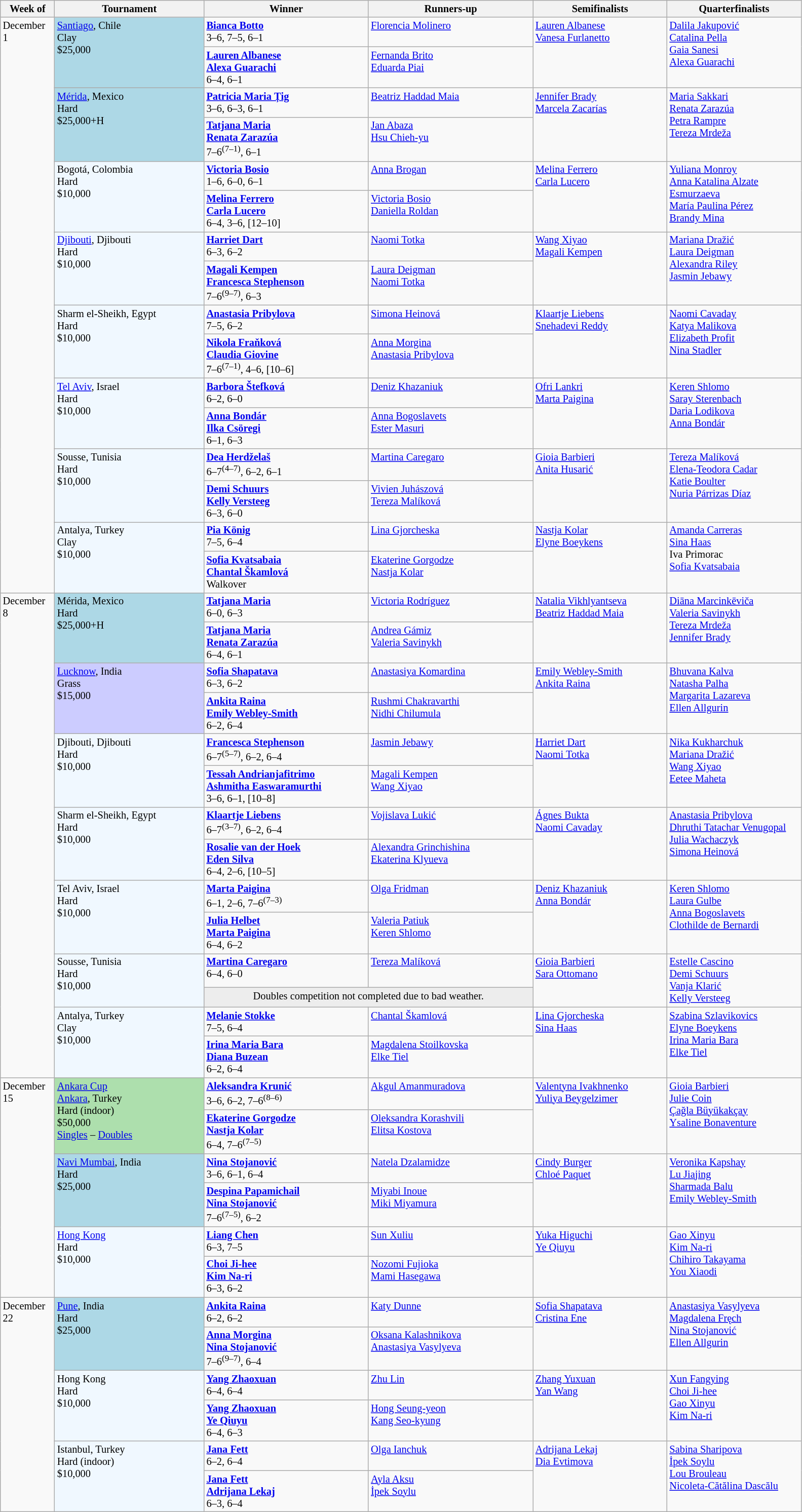<table class="wikitable" style="font-size:85%;">
<tr>
<th width="65">Week of</th>
<th style="width:190px;">Tournament</th>
<th style="width:210px;">Winner</th>
<th style="width:210px;">Runners-up</th>
<th style="width:170px;">Semifinalists</th>
<th style="width:170px;">Quarterfinalists</th>
</tr>
<tr valign=top>
<td rowspan=16>December 1</td>
<td rowspan="2" style="background:lightblue;"><a href='#'>Santiago</a>, Chile <br> Clay <br> $25,000 <br> </td>
<td> <strong><a href='#'>Bianca Botto</a></strong> <br> 3–6, 7–5, 6–1</td>
<td> <a href='#'>Florencia Molinero</a></td>
<td rowspan=2> <a href='#'>Lauren Albanese</a> <br>  <a href='#'>Vanesa Furlanetto</a></td>
<td rowspan=2> <a href='#'>Dalila Jakupović</a> <br>  <a href='#'>Catalina Pella</a> <br>  <a href='#'>Gaia Sanesi</a> <br>  <a href='#'>Alexa Guarachi</a></td>
</tr>
<tr valign=top>
<td> <strong><a href='#'>Lauren Albanese</a> <br>  <a href='#'>Alexa Guarachi</a></strong> <br> 6–4, 6–1</td>
<td> <a href='#'>Fernanda Brito</a> <br>  <a href='#'>Eduarda Piai</a></td>
</tr>
<tr valign=top>
<td rowspan="2" style="background:lightblue;"><a href='#'>Mérida</a>, Mexico <br> Hard <br> $25,000+H <br> </td>
<td> <strong><a href='#'>Patricia Maria Țig</a></strong> <br> 3–6, 6–3, 6–1</td>
<td> <a href='#'>Beatriz Haddad Maia</a></td>
<td rowspan=2> <a href='#'>Jennifer Brady</a> <br>  <a href='#'>Marcela Zacarías</a></td>
<td rowspan=2> <a href='#'>Maria Sakkari</a> <br>  <a href='#'>Renata Zarazúa</a> <br>  <a href='#'>Petra Rampre</a> <br>  <a href='#'>Tereza Mrdeža</a></td>
</tr>
<tr valign=top>
<td> <strong><a href='#'>Tatjana Maria</a> <br>  <a href='#'>Renata Zarazúa</a></strong> <br> 7–6<sup>(7–1)</sup>, 6–1</td>
<td> <a href='#'>Jan Abaza</a> <br>  <a href='#'>Hsu Chieh-yu</a></td>
</tr>
<tr valign=top>
<td rowspan="2" style="background:#f0f8ff;">Bogotá, Colombia <br> Hard <br> $10,000 <br> </td>
<td> <strong><a href='#'>Victoria Bosio</a></strong> <br> 1–6, 6–0, 6–1</td>
<td> <a href='#'>Anna Brogan</a></td>
<td rowspan=2> <a href='#'>Melina Ferrero</a> <br>  <a href='#'>Carla Lucero</a></td>
<td rowspan=2> <a href='#'>Yuliana Monroy</a> <br>  <a href='#'>Anna Katalina Alzate Esmurzaeva</a> <br>  <a href='#'>María Paulina Pérez</a> <br>  <a href='#'>Brandy Mina</a></td>
</tr>
<tr valign=top>
<td> <strong><a href='#'>Melina Ferrero</a> <br>  <a href='#'>Carla Lucero</a></strong> <br> 6–4, 3–6, [12–10]</td>
<td> <a href='#'>Victoria Bosio</a> <br>  <a href='#'>Daniella Roldan</a></td>
</tr>
<tr valign=top>
<td rowspan="2" style="background:#f0f8ff;"><a href='#'>Djibouti</a>, Djibouti <br> Hard <br> $10,000 <br> </td>
<td> <strong><a href='#'>Harriet Dart</a></strong> <br> 6–3, 6–2</td>
<td> <a href='#'>Naomi Totka</a></td>
<td rowspan=2> <a href='#'>Wang Xiyao</a> <br>  <a href='#'>Magali Kempen</a></td>
<td rowspan=2> <a href='#'>Mariana Dražić</a> <br>  <a href='#'>Laura Deigman</a> <br>  <a href='#'>Alexandra Riley</a> <br>  <a href='#'>Jasmin Jebawy</a></td>
</tr>
<tr valign=top>
<td> <strong><a href='#'>Magali Kempen</a> <br>  <a href='#'>Francesca Stephenson</a></strong> <br> 7–6<sup>(9–7)</sup>, 6–3</td>
<td> <a href='#'>Laura Deigman</a> <br>  <a href='#'>Naomi Totka</a></td>
</tr>
<tr valign=top>
<td rowspan="2" style="background:#f0f8ff;">Sharm el-Sheikh, Egypt <br> Hard <br> $10,000 <br> </td>
<td> <strong><a href='#'>Anastasia Pribylova</a></strong> <br> 7–5, 6–2</td>
<td> <a href='#'>Simona Heinová</a></td>
<td rowspan=2> <a href='#'>Klaartje Liebens</a> <br>  <a href='#'>Snehadevi Reddy</a></td>
<td rowspan=2> <a href='#'>Naomi Cavaday</a> <br>  <a href='#'>Katya Malikova</a> <br>  <a href='#'>Elizabeth Profit</a> <br>  <a href='#'>Nina Stadler</a></td>
</tr>
<tr valign=top>
<td> <strong><a href='#'>Nikola Fraňková</a> <br>  <a href='#'>Claudia Giovine</a></strong> <br> 7–6<sup>(7–1)</sup>, 4–6, [10–6]</td>
<td> <a href='#'>Anna Morgina</a> <br>  <a href='#'>Anastasia Pribylova</a></td>
</tr>
<tr valign=top>
<td rowspan="2" style="background:#f0f8ff;"><a href='#'>Tel Aviv</a>, Israel <br> Hard <br> $10,000 <br> </td>
<td> <strong><a href='#'>Barbora Štefková</a></strong> <br> 6–2, 6–0</td>
<td> <a href='#'>Deniz Khazaniuk</a></td>
<td rowspan=2> <a href='#'>Ofri Lankri</a> <br>  <a href='#'>Marta Paigina</a></td>
<td rowspan=2> <a href='#'>Keren Shlomo</a> <br>  <a href='#'>Saray Sterenbach</a> <br>  <a href='#'>Daria Lodikova</a> <br>  <a href='#'>Anna Bondár</a></td>
</tr>
<tr valign=top>
<td> <strong><a href='#'>Anna Bondár</a> <br>  <a href='#'>Ilka Csöregi</a></strong> <br> 6–1, 6–3</td>
<td> <a href='#'>Anna Bogoslavets</a> <br>  <a href='#'>Ester Masuri</a></td>
</tr>
<tr valign=top>
<td rowspan="2" style="background:#f0f8ff;">Sousse, Tunisia <br> Hard <br> $10,000 <br> </td>
<td> <strong><a href='#'>Dea Herdželaš</a></strong> <br> 6–7<sup>(4–7)</sup>, 6–2, 6–1</td>
<td> <a href='#'>Martina Caregaro</a></td>
<td rowspan=2> <a href='#'>Gioia Barbieri</a> <br>  <a href='#'>Anita Husarić</a></td>
<td rowspan=2> <a href='#'>Tereza Malíková</a> <br>  <a href='#'>Elena-Teodora Cadar</a> <br>  <a href='#'>Katie Boulter</a> <br>  <a href='#'>Nuria Párrizas Díaz</a></td>
</tr>
<tr valign=top>
<td> <strong><a href='#'>Demi Schuurs</a> <br>  <a href='#'>Kelly Versteeg</a></strong> <br> 6–3, 6–0</td>
<td> <a href='#'>Vivien Juhászová</a> <br>  <a href='#'>Tereza Malíková</a></td>
</tr>
<tr valign=top>
<td rowspan="2" style="background:#f0f8ff;">Antalya, Turkey <br> Clay <br> $10,000 <br> </td>
<td> <strong><a href='#'>Pia König</a></strong> <br> 7–5, 6–4</td>
<td> <a href='#'>Lina Gjorcheska</a></td>
<td rowspan=2> <a href='#'>Nastja Kolar</a> <br>  <a href='#'>Elyne Boeykens</a></td>
<td rowspan=2> <a href='#'>Amanda Carreras</a> <br>  <a href='#'>Sina Haas</a> <br>  Iva Primorac <br>  <a href='#'>Sofia Kvatsabaia</a></td>
</tr>
<tr valign=top>
<td> <strong><a href='#'>Sofia Kvatsabaia</a> <br>  <a href='#'>Chantal Škamlová</a></strong> <br> Walkover</td>
<td> <a href='#'>Ekaterine Gorgodze</a> <br>  <a href='#'>Nastja Kolar</a></td>
</tr>
<tr valign=top>
<td rowspan=14>December 8</td>
<td rowspan="2" style="background:lightblue;">Mérida, Mexico <br> Hard <br> $25,000+H <br> </td>
<td> <strong><a href='#'>Tatjana Maria</a></strong> <br> 6–0, 6–3</td>
<td> <a href='#'>Victoria Rodríguez</a></td>
<td rowspan=2> <a href='#'>Natalia Vikhlyantseva</a> <br>  <a href='#'>Beatriz Haddad Maia</a></td>
<td rowspan=2> <a href='#'>Diāna Marcinkēviča</a> <br>  <a href='#'>Valeria Savinykh</a> <br>  <a href='#'>Tereza Mrdeža</a> <br>  <a href='#'>Jennifer Brady</a></td>
</tr>
<tr valign=top>
<td> <strong><a href='#'>Tatjana Maria</a> <br>  <a href='#'>Renata Zarazúa</a></strong> <br> 6–4, 6–1</td>
<td> <a href='#'>Andrea Gámiz</a> <br>  <a href='#'>Valeria Savinykh</a></td>
</tr>
<tr valign=top>
<td rowspan="2" style="background:#ccccff;"><a href='#'>Lucknow</a>, India <br> Grass <br> $15,000 <br> </td>
<td> <strong><a href='#'>Sofia Shapatava</a></strong> <br> 6–3, 6–2</td>
<td> <a href='#'>Anastasiya Komardina</a></td>
<td rowspan=2> <a href='#'>Emily Webley-Smith</a> <br>  <a href='#'>Ankita Raina</a></td>
<td rowspan=2> <a href='#'>Bhuvana Kalva</a> <br>  <a href='#'>Natasha Palha</a> <br>  <a href='#'>Margarita Lazareva</a> <br>  <a href='#'>Ellen Allgurin</a></td>
</tr>
<tr valign=top>
<td> <strong><a href='#'>Ankita Raina</a> <br>  <a href='#'>Emily Webley-Smith</a></strong> <br> 6–2, 6–4</td>
<td> <a href='#'>Rushmi Chakravarthi</a> <br>  <a href='#'>Nidhi Chilumula</a></td>
</tr>
<tr valign=top>
<td rowspan="2" style="background:#f0f8ff;">Djibouti, Djibouti <br> Hard <br> $10,000 <br> </td>
<td> <strong><a href='#'>Francesca Stephenson</a></strong> <br> 6–7<sup>(5–7)</sup>, 6–2, 6–4</td>
<td> <a href='#'>Jasmin Jebawy</a></td>
<td rowspan=2> <a href='#'>Harriet Dart</a> <br>  <a href='#'>Naomi Totka</a></td>
<td rowspan=2> <a href='#'>Nika Kukharchuk</a> <br>  <a href='#'>Mariana Dražić</a> <br>  <a href='#'>Wang Xiyao</a> <br>  <a href='#'>Eetee Maheta</a></td>
</tr>
<tr valign=top>
<td> <strong><a href='#'>Tessah Andrianjafitrimo</a> <br>  <a href='#'>Ashmitha Easwaramurthi</a></strong> <br> 3–6, 6–1, [10–8]</td>
<td> <a href='#'>Magali Kempen</a> <br>  <a href='#'>Wang Xiyao</a></td>
</tr>
<tr valign=top>
<td rowspan="2" style="background:#f0f8ff;">Sharm el-Sheikh, Egypt <br> Hard <br> $10,000 <br> </td>
<td> <strong><a href='#'>Klaartje Liebens</a></strong> <br> 6–7<sup>(3–7)</sup>, 6–2, 6–4</td>
<td> <a href='#'>Vojislava Lukić</a></td>
<td rowspan=2> <a href='#'>Ágnes Bukta</a> <br>  <a href='#'>Naomi Cavaday</a></td>
<td rowspan=2> <a href='#'>Anastasia Pribylova</a> <br>  <a href='#'>Dhruthi Tatachar Venugopal</a> <br>  <a href='#'>Julia Wachaczyk</a> <br>  <a href='#'>Simona Heinová</a></td>
</tr>
<tr valign=top>
<td> <strong><a href='#'>Rosalie van der Hoek</a> <br>  <a href='#'>Eden Silva</a></strong> <br> 6–4, 2–6, [10–5]</td>
<td> <a href='#'>Alexandra Grinchishina</a> <br>  <a href='#'>Ekaterina Klyueva</a></td>
</tr>
<tr valign=top>
<td rowspan="2" style="background:#f0f8ff;">Tel Aviv, Israel <br> Hard <br> $10,000 <br> </td>
<td> <strong><a href='#'>Marta Paigina</a></strong> <br> 6–1, 2–6, 7–6<sup>(7–3)</sup></td>
<td> <a href='#'>Olga Fridman</a></td>
<td rowspan=2> <a href='#'>Deniz Khazaniuk</a> <br>  <a href='#'>Anna Bondár</a></td>
<td rowspan=2> <a href='#'>Keren Shlomo</a> <br>  <a href='#'>Laura Gulbe</a> <br>  <a href='#'>Anna Bogoslavets</a> <br>  <a href='#'>Clothilde de Bernardi</a></td>
</tr>
<tr valign=top>
<td> <strong><a href='#'>Julia Helbet</a> <br>  <a href='#'>Marta Paigina</a></strong> <br> 6–4, 6–2</td>
<td> <a href='#'>Valeria Patiuk</a> <br>  <a href='#'>Keren Shlomo</a></td>
</tr>
<tr valign=top>
<td rowspan="2" style="background:#f0f8ff;">Sousse, Tunisia <br> Hard <br> $10,000 <br> </td>
<td> <strong><a href='#'>Martina Caregaro</a></strong> <br> 6–4, 6–0</td>
<td> <a href='#'>Tereza Malíková</a></td>
<td rowspan=2> <a href='#'>Gioia Barbieri</a> <br>  <a href='#'>Sara Ottomano</a></td>
<td rowspan=2> <a href='#'>Estelle Cascino</a> <br>  <a href='#'>Demi Schuurs</a> <br>  <a href='#'>Vanja Klarić</a> <br>  <a href='#'>Kelly Versteeg</a></td>
</tr>
<tr valign=top>
<td colspan="2" style="text-align:center; background:#ededed;">Doubles competition not completed due to bad weather.</td>
</tr>
<tr valign=top>
<td rowspan="2" style="background:#f0f8ff;">Antalya, Turkey <br> Clay <br> $10,000 <br> </td>
<td> <strong><a href='#'>Melanie Stokke</a></strong> <br> 7–5, 6–4</td>
<td> <a href='#'>Chantal Škamlová</a></td>
<td rowspan=2> <a href='#'>Lina Gjorcheska</a> <br>  <a href='#'>Sina Haas</a></td>
<td rowspan=2> <a href='#'>Szabina Szlavikovics</a> <br>  <a href='#'>Elyne Boeykens</a> <br>  <a href='#'>Irina Maria Bara</a> <br>  <a href='#'>Elke Tiel</a></td>
</tr>
<tr valign=top>
<td> <strong><a href='#'>Irina Maria Bara</a> <br>  <a href='#'>Diana Buzean</a></strong> <br> 6–2, 6–4</td>
<td> <a href='#'>Magdalena Stoilkovska</a> <br>  <a href='#'>Elke Tiel</a></td>
</tr>
<tr valign=top>
<td rowspan=6>December 15</td>
<td rowspan="2" style="background:#addfad;"><a href='#'>Ankara Cup</a> <br> <a href='#'>Ankara</a>, Turkey <br> Hard (indoor) <br> $50,000 <br> <a href='#'>Singles</a> – <a href='#'>Doubles</a></td>
<td> <strong><a href='#'>Aleksandra Krunić</a></strong> <br> 3–6, 6–2, 7–6<sup>(8–6)</sup></td>
<td> <a href='#'>Akgul Amanmuradova</a></td>
<td rowspan=2> <a href='#'>Valentyna Ivakhnenko</a> <br>  <a href='#'>Yuliya Beygelzimer</a></td>
<td rowspan=2> <a href='#'>Gioia Barbieri</a> <br>  <a href='#'>Julie Coin</a> <br>  <a href='#'>Çağla Büyükakçay</a> <br>  <a href='#'>Ysaline Bonaventure</a></td>
</tr>
<tr valign=top>
<td> <strong><a href='#'>Ekaterine Gorgodze</a> <br>  <a href='#'>Nastja Kolar</a></strong> <br> 6–4, 7–6<sup>(7–5)</sup></td>
<td> <a href='#'>Oleksandra Korashvili</a> <br>  <a href='#'>Elitsa Kostova</a></td>
</tr>
<tr valign=top>
<td rowspan="2" style="background:lightblue;"><a href='#'>Navi Mumbai</a>, India <br> Hard <br> $25,000 <br> </td>
<td> <strong><a href='#'>Nina Stojanović</a></strong> <br> 3–6, 6–1, 6–4</td>
<td> <a href='#'>Natela Dzalamidze</a></td>
<td rowspan=2> <a href='#'>Cindy Burger</a> <br>  <a href='#'>Chloé Paquet</a></td>
<td rowspan=2> <a href='#'>Veronika Kapshay</a> <br>  <a href='#'>Lu Jiajing</a> <br>  <a href='#'>Sharmada Balu</a> <br>  <a href='#'>Emily Webley-Smith</a></td>
</tr>
<tr valign=top>
<td> <strong><a href='#'>Despina Papamichail</a> <br>  <a href='#'>Nina Stojanović</a></strong> <br> 7–6<sup>(7–5)</sup>, 6–2</td>
<td> <a href='#'>Miyabi Inoue</a> <br>  <a href='#'>Miki Miyamura</a></td>
</tr>
<tr valign=top>
<td rowspan="2" style="background:#f0f8ff;"><a href='#'>Hong Kong</a> <br> Hard <br> $10,000 <br> </td>
<td> <strong><a href='#'>Liang Chen</a></strong> <br> 6–3, 7–5</td>
<td> <a href='#'>Sun Xuliu</a></td>
<td rowspan=2> <a href='#'>Yuka Higuchi</a> <br>  <a href='#'>Ye Qiuyu</a></td>
<td rowspan=2> <a href='#'>Gao Xinyu</a> <br>  <a href='#'>Kim Na-ri</a> <br>  <a href='#'>Chihiro Takayama</a> <br>  <a href='#'>You Xiaodi</a></td>
</tr>
<tr valign=top>
<td> <strong><a href='#'>Choi Ji-hee</a> <br>  <a href='#'>Kim Na-ri</a></strong> <br> 6–3, 6–2</td>
<td> <a href='#'>Nozomi Fujioka</a> <br>  <a href='#'>Mami Hasegawa</a></td>
</tr>
<tr valign=top>
<td rowspan=6>December 22</td>
<td rowspan="2" style="background:lightblue;"><a href='#'>Pune</a>, India <br> Hard <br> $25,000 <br> </td>
<td> <strong><a href='#'>Ankita Raina</a></strong> <br> 6–2, 6–2</td>
<td> <a href='#'>Katy Dunne</a></td>
<td rowspan=2> <a href='#'>Sofia Shapatava</a> <br>  <a href='#'>Cristina Ene</a></td>
<td rowspan=2> <a href='#'>Anastasiya Vasylyeva</a> <br>  <a href='#'>Magdalena Fręch</a> <br>  <a href='#'>Nina Stojanović</a> <br>  <a href='#'>Ellen Allgurin</a></td>
</tr>
<tr valign=top>
<td> <strong><a href='#'>Anna Morgina</a> <br>  <a href='#'>Nina Stojanović</a></strong> <br> 7–6<sup>(9–7)</sup>, 6–4</td>
<td> <a href='#'>Oksana Kalashnikova</a> <br>  <a href='#'>Anastasiya Vasylyeva</a></td>
</tr>
<tr valign=top>
<td rowspan="2" style="background:#f0f8ff;">Hong Kong <br> Hard <br> $10,000 <br> </td>
<td> <strong><a href='#'>Yang Zhaoxuan</a></strong> <br> 6–4, 6–4</td>
<td> <a href='#'>Zhu Lin</a></td>
<td rowspan=2> <a href='#'>Zhang Yuxuan</a> <br>  <a href='#'>Yan Wang</a></td>
<td rowspan=2> <a href='#'>Xun Fangying</a> <br>  <a href='#'>Choi Ji-hee</a> <br>  <a href='#'>Gao Xinyu</a> <br>  <a href='#'>Kim Na-ri</a></td>
</tr>
<tr valign=top>
<td> <strong><a href='#'>Yang Zhaoxuan</a> <br>  <a href='#'>Ye Qiuyu</a></strong> <br> 6–4, 6–3</td>
<td> <a href='#'>Hong Seung-yeon</a> <br>  <a href='#'>Kang Seo-kyung</a></td>
</tr>
<tr valign=top>
<td rowspan="2" style="background:#f0f8ff;">Istanbul, Turkey <br> Hard (indoor) <br> $10,000 <br> </td>
<td> <strong><a href='#'>Jana Fett</a></strong> <br> 6–2, 6–4</td>
<td> <a href='#'>Olga Ianchuk</a></td>
<td rowspan=2> <a href='#'>Adrijana Lekaj</a> <br>  <a href='#'>Dia Evtimova</a></td>
<td rowspan=2> <a href='#'>Sabina Sharipova</a> <br>  <a href='#'>İpek Soylu</a> <br>  <a href='#'>Lou Brouleau</a> <br>  <a href='#'>Nicoleta-Cătălina Dascălu</a></td>
</tr>
<tr valign=top>
<td> <strong><a href='#'>Jana Fett</a> <br>  <a href='#'>Adrijana Lekaj</a></strong> <br> 6–3, 6–4</td>
<td> <a href='#'>Ayla Aksu</a> <br>  <a href='#'>İpek Soylu</a></td>
</tr>
</table>
